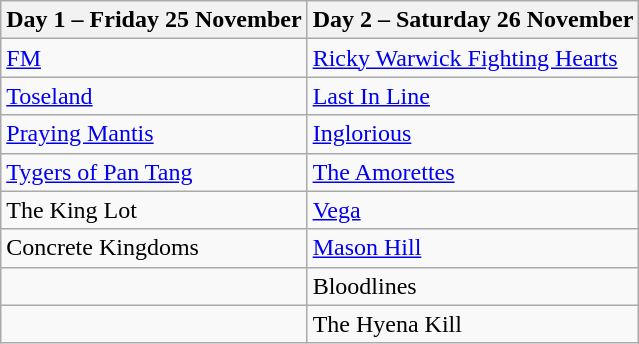<table class="wikitable">
<tr>
<th>Day 1 – Friday 25 November</th>
<th>Day 2 – Saturday 26 November</th>
</tr>
<tr>
<td><a href='#'>FM</a></td>
<td><a href='#'>Ricky Warwick Fighting Hearts</a></td>
</tr>
<tr>
<td><a href='#'>Toseland</a></td>
<td><a href='#'>Last In Line</a></td>
</tr>
<tr>
<td><a href='#'>Praying Mantis</a></td>
<td><a href='#'>Inglorious</a></td>
</tr>
<tr>
<td><a href='#'>Tygers of Pan Tang</a></td>
<td><a href='#'>The Amorettes</a></td>
</tr>
<tr>
<td>The King Lot</td>
<td><a href='#'>Vega</a></td>
</tr>
<tr>
<td>Concrete Kingdoms</td>
<td><a href='#'>Mason Hill</a></td>
</tr>
<tr>
<td></td>
<td>Bloodlines</td>
</tr>
<tr>
<td></td>
<td>The Hyena Kill</td>
</tr>
</table>
